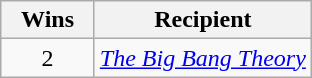<table class="wikitable sortable" style="text-align: center">
<tr>
<th scope="col" style="width:55px;">Wins</th>
<th scope="col" style="text-align:center;">Recipient</th>
</tr>
<tr>
<td rowspan=1 style="text-align:center">2</td>
<td><em><a href='#'>The Big Bang Theory</a></em></td>
</tr>
</table>
